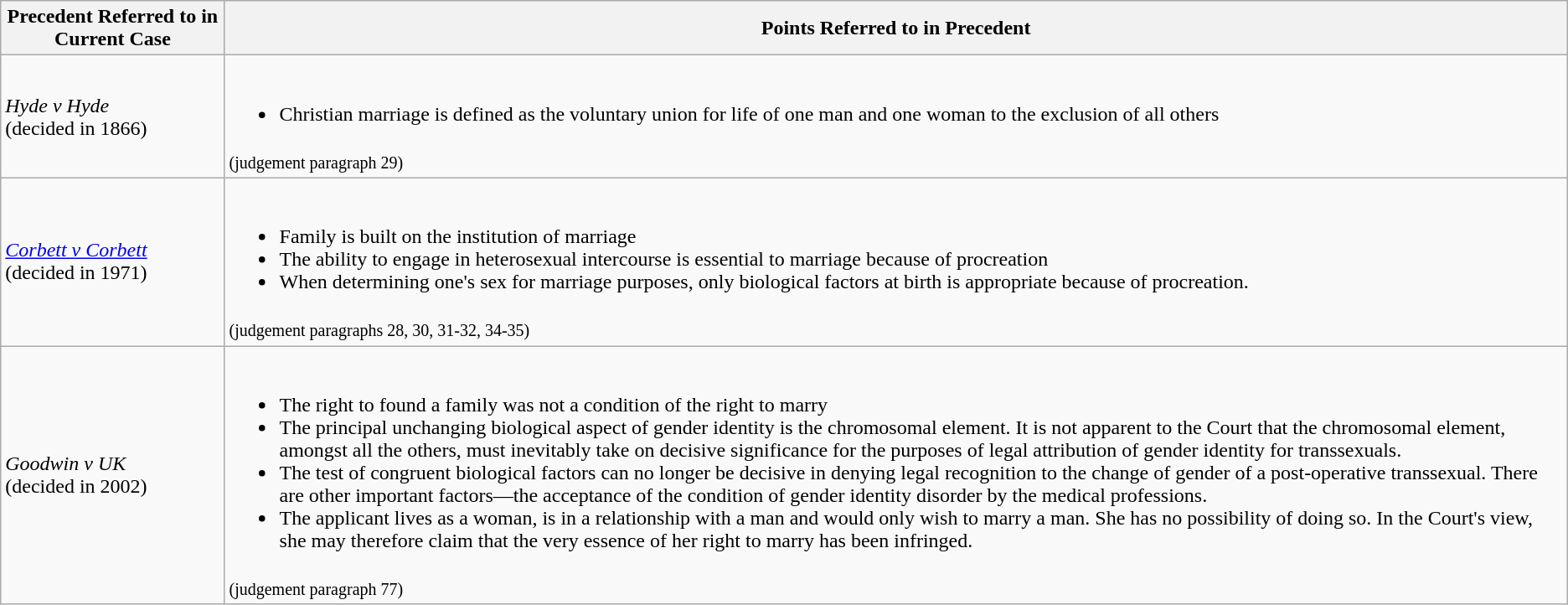<table class="wikitable">
<tr>
<th>Precedent Referred to in Current Case</th>
<th>Points Referred to in Precedent</th>
</tr>
<tr>
<td><em>Hyde v Hyde</em><br>(decided in 1866)</td>
<td><br><ul><li>Christian marriage is defined as the voluntary union for life of one man and one woman to the exclusion of all others</li></ul><sub>(judgement paragraph 29)</sub></td>
</tr>
<tr>
<td><em><a href='#'>Corbett v Corbett</a></em><br>(decided in 1971)</td>
<td><br><ul><li>Family is built on the institution of marriage</li><li>The ability to engage in heterosexual intercourse is essential to marriage because of procreation</li><li>When determining one's sex for marriage purposes, only biological factors at birth is appropriate because of procreation.</li></ul><sub>(judgement paragraphs 28, 30, 31-32, 34-35)</sub></td>
</tr>
<tr>
<td><em>Goodwin v UK</em><br>(decided in 2002)</td>
<td><br><ul><li>The right to found a family was not a condition of the right to marry</li><li>The principal unchanging biological aspect of gender identity is the chromosomal element. It is not apparent to the Court that the chromosomal element, amongst all the others, must inevitably take on decisive significance for the purposes of legal attribution of gender identity for transsexuals.</li><li>The test of congruent biological factors can no longer be decisive in denying legal recognition to the change of gender of a post-operative transsexual.  There are other important factors—the acceptance of the condition of gender identity disorder by the medical professions.</li><li>The applicant lives as a woman, is in a relationship with a man and would only wish to marry a man. She has no possibility of doing so. In the Court's view, she may therefore claim that the very essence of her right to marry has been infringed.</li></ul><sub>(judgement paragraph 77)</sub></td>
</tr>
</table>
